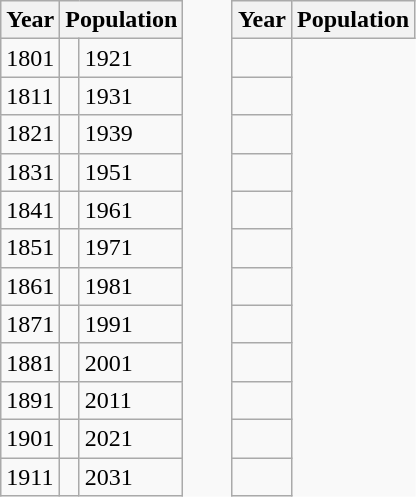<table class="wikitable" style="border:none;">
<tr>
<th>Year</th>
<th colspan="2">Population</th>
<td rowspan="13" style="border:none;padding:1em;"></td>
<th>Year</th>
<th colspan="2">Population</th>
</tr>
<tr>
<td>1801</td>
<td style="text-align:right;"></td>
<td>1921</td>
<td style="text-align:right;"></td>
</tr>
<tr>
<td>1811</td>
<td style="text-align:right;"></td>
<td>1931</td>
<td style="text-align:right;"></td>
</tr>
<tr>
<td>1821</td>
<td style="text-align:right;"></td>
<td>1939</td>
<td style="text-align:right;"></td>
</tr>
<tr>
<td>1831</td>
<td style="text-align:right;"></td>
<td>1951</td>
<td style="text-align:right;"></td>
</tr>
<tr>
<td>1841</td>
<td style="text-align:right;"></td>
<td>1961</td>
<td style="text-align:right;"></td>
</tr>
<tr>
<td>1851</td>
<td style="text-align:right;"></td>
<td>1971</td>
<td style="text-align:right;"></td>
</tr>
<tr>
<td>1861</td>
<td style="text-align:right;"></td>
<td>1981</td>
<td style="text-align:right;"></td>
</tr>
<tr>
<td>1871</td>
<td style="text-align:right;"></td>
<td>1991</td>
<td style="text-align:right;"></td>
</tr>
<tr>
<td>1881</td>
<td style="text-align:right;"></td>
<td>2001</td>
<td style="text-align:right;"></td>
</tr>
<tr>
<td>1891</td>
<td style="text-align:right;"></td>
<td>2011</td>
<td style="text-align:right;"></td>
</tr>
<tr>
<td>1901</td>
<td style="text-align:right;"></td>
<td>2021</td>
<td style="text-align:right;"></td>
</tr>
<tr>
<td>1911</td>
<td style="text-align:right;"></td>
<td>2031</td>
<td style="text-align:right;"></td>
</tr>
</table>
